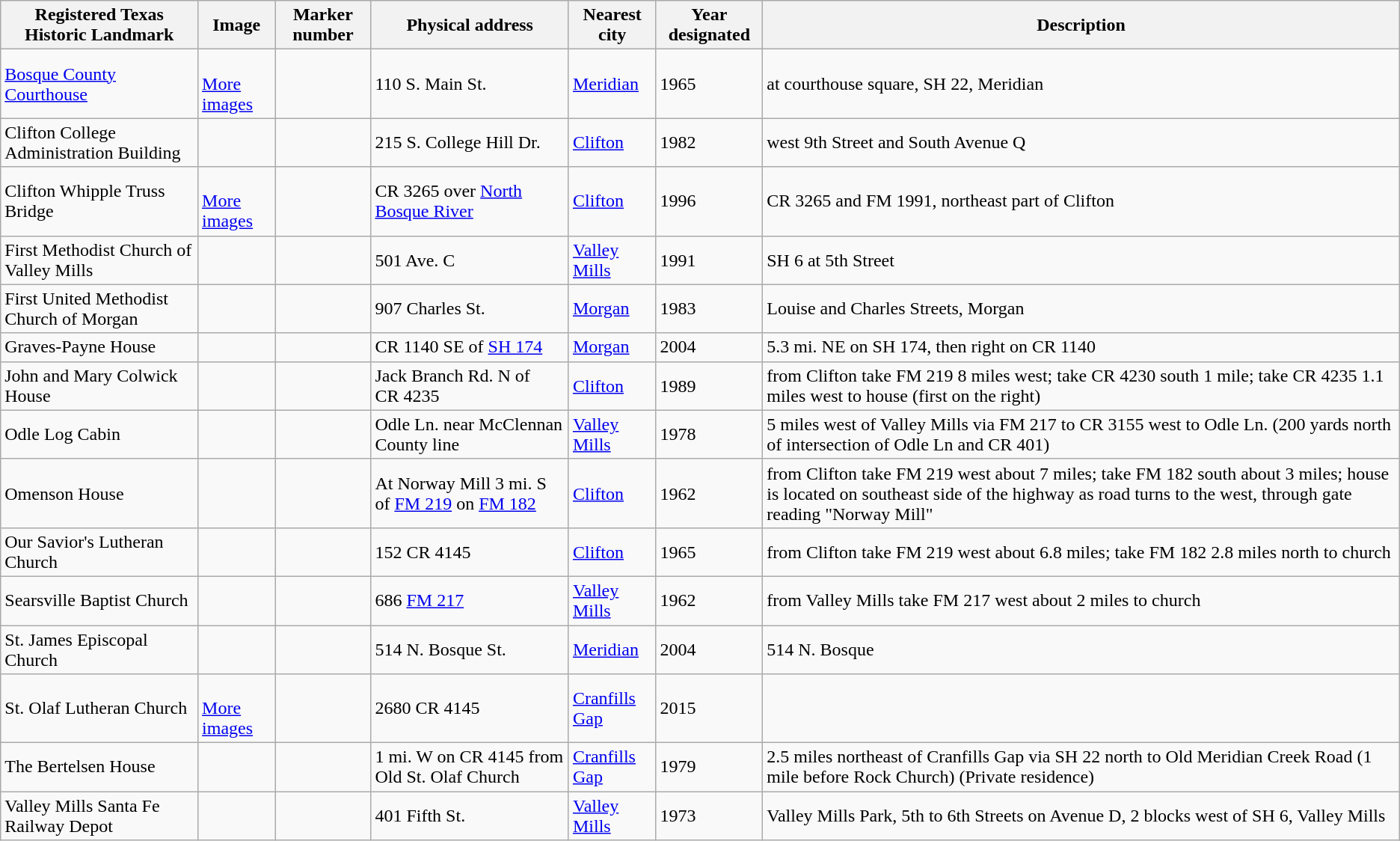<table class="wikitable sortable">
<tr>
<th>Registered Texas Historic Landmark</th>
<th>Image</th>
<th>Marker number</th>
<th>Physical address</th>
<th>Nearest city</th>
<th>Year designated</th>
<th>Description</th>
</tr>
<tr>
<td><a href='#'>Bosque County Courthouse</a></td>
<td><br> <a href='#'>More images</a></td>
<td></td>
<td>110 S. Main St.<br></td>
<td><a href='#'>Meridian</a></td>
<td>1965</td>
<td>at courthouse square, SH 22, Meridian</td>
</tr>
<tr>
<td>Clifton College Administration Building</td>
<td></td>
<td></td>
<td>215 S. College Hill Dr.<br></td>
<td><a href='#'>Clifton</a></td>
<td>1982</td>
<td>west 9th Street and South Avenue Q</td>
</tr>
<tr>
<td>Clifton Whipple Truss Bridge</td>
<td><br> <a href='#'>More images</a></td>
<td></td>
<td>CR 3265 over <a href='#'>North Bosque River</a><br></td>
<td><a href='#'>Clifton</a></td>
<td>1996</td>
<td>CR 3265 and FM 1991, northeast part of Clifton</td>
</tr>
<tr>
<td>First Methodist Church of Valley Mills</td>
<td></td>
<td></td>
<td>501 Ave. C<br></td>
<td><a href='#'>Valley Mills</a></td>
<td>1991</td>
<td>SH 6 at 5th Street</td>
</tr>
<tr>
<td>First United Methodist Church of Morgan</td>
<td></td>
<td></td>
<td>907 Charles St.<br></td>
<td><a href='#'>Morgan</a></td>
<td>1983</td>
<td>Louise and Charles Streets, Morgan</td>
</tr>
<tr>
<td>Graves-Payne House</td>
<td></td>
<td></td>
<td>CR 1140 SE of <a href='#'>SH 174</a><br></td>
<td><a href='#'>Morgan</a></td>
<td>2004</td>
<td>5.3 mi. NE on SH 174, then right on CR 1140</td>
</tr>
<tr>
<td>John and Mary Colwick House</td>
<td></td>
<td></td>
<td>Jack Branch Rd. N of CR 4235<br></td>
<td><a href='#'>Clifton</a></td>
<td>1989</td>
<td>from Clifton take FM 219 8 miles west; take CR 4230 south 1 mile; take CR 4235 1.1 miles west to house (first on the right)</td>
</tr>
<tr>
<td>Odle Log Cabin</td>
<td></td>
<td></td>
<td>Odle Ln. near McClennan County line<br></td>
<td><a href='#'>Valley Mills</a></td>
<td>1978</td>
<td>5 miles west of Valley Mills via FM 217 to CR 3155 west to Odle Ln. (200 yards north of intersection of Odle Ln and CR 401)</td>
</tr>
<tr>
<td>Omenson House</td>
<td></td>
<td></td>
<td>At Norway Mill 3 mi. S of <a href='#'>FM 219</a> on <a href='#'>FM 182</a><br></td>
<td><a href='#'>Clifton</a></td>
<td>1962</td>
<td>from Clifton take FM 219 west about 7 miles; take FM 182 south about 3 miles; house is located on southeast side of the highway as road turns to the west, through gate reading "Norway Mill"</td>
</tr>
<tr>
<td>Our Savior's Lutheran Church</td>
<td></td>
<td></td>
<td>152 CR 4145<br></td>
<td><a href='#'>Clifton</a></td>
<td>1965</td>
<td>from Clifton take FM 219 west about 6.8 miles; take FM 182 2.8 miles north to church</td>
</tr>
<tr>
<td>Searsville Baptist Church</td>
<td></td>
<td></td>
<td>686 <a href='#'>FM 217</a><br></td>
<td><a href='#'>Valley Mills</a></td>
<td>1962</td>
<td>from Valley Mills take FM 217 west about 2 miles to church</td>
</tr>
<tr>
<td>St. James Episcopal Church</td>
<td></td>
<td></td>
<td>514 N. Bosque St.<br></td>
<td><a href='#'>Meridian</a></td>
<td>2004</td>
<td>514 N. Bosque</td>
</tr>
<tr>
<td>St. Olaf Lutheran Church</td>
<td><br> <a href='#'>More images</a></td>
<td></td>
<td>2680 CR 4145<br></td>
<td><a href='#'>Cranfills Gap</a></td>
<td>2015</td>
<td></td>
</tr>
<tr>
<td>The Bertelsen House</td>
<td></td>
<td></td>
<td>1 mi. W on CR 4145 from Old St. Olaf Church<br></td>
<td><a href='#'>Cranfills Gap</a></td>
<td>1979</td>
<td>2.5 miles northeast of Cranfills Gap via SH 22 north to Old Meridian Creek Road (1 mile before Rock Church) (Private residence)</td>
</tr>
<tr>
<td>Valley Mills Santa Fe Railway Depot</td>
<td></td>
<td></td>
<td>401 Fifth St.<br></td>
<td><a href='#'>Valley Mills</a></td>
<td>1973</td>
<td>Valley Mills Park, 5th to 6th Streets on Avenue D, 2 blocks west of SH 6, Valley Mills</td>
</tr>
</table>
